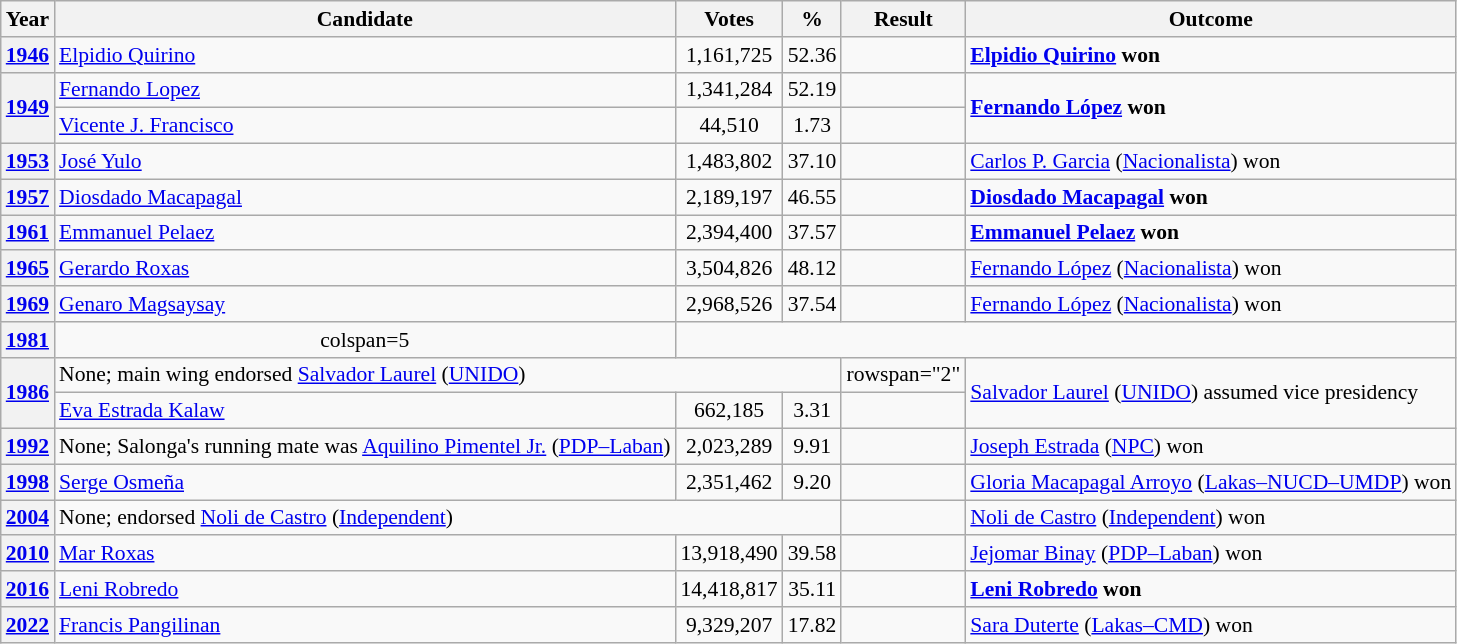<table class="wikitable sortable" style="text-align:center; font-size:90%">
<tr>
<th>Year</th>
<th>Candidate</th>
<th>Votes</th>
<th>%</th>
<th>Result</th>
<th>Outcome</th>
</tr>
<tr>
<th><a href='#'>1946</a></th>
<td align="left"><a href='#'>Elpidio Quirino</a></td>
<td>1,161,725</td>
<td>52.36</td>
<td></td>
<td align="left"><strong><a href='#'>Elpidio Quirino</a> won</strong></td>
</tr>
<tr>
<th rowspan="2"><a href='#'>1949</a></th>
<td align="left"><a href='#'>Fernando Lopez</a></td>
<td>1,341,284</td>
<td>52.19</td>
<td></td>
<td rowspan="2" align="left"><strong><a href='#'>Fernando López</a> won</strong></td>
</tr>
<tr>
<td align="left"><a href='#'>Vicente J. Francisco</a></td>
<td>44,510</td>
<td>1.73</td>
<td></td>
</tr>
<tr>
<th><a href='#'>1953</a></th>
<td align="left"><a href='#'>José Yulo</a></td>
<td>1,483,802</td>
<td>37.10</td>
<td></td>
<td align="left"><a href='#'>Carlos P. Garcia</a> (<a href='#'>Nacionalista</a>) won</td>
</tr>
<tr>
<th><a href='#'>1957</a></th>
<td align="left"><a href='#'>Diosdado Macapagal</a></td>
<td>2,189,197</td>
<td>46.55</td>
<td></td>
<td align="left"><strong><a href='#'>Diosdado Macapagal</a> won</strong></td>
</tr>
<tr>
<th><a href='#'>1961</a></th>
<td align="left"><a href='#'>Emmanuel Pelaez</a></td>
<td>2,394,400</td>
<td>37.57</td>
<td></td>
<td align="left"><strong><a href='#'>Emmanuel Pelaez</a> won</strong></td>
</tr>
<tr>
<th><a href='#'>1965</a></th>
<td align="left"><a href='#'>Gerardo Roxas</a></td>
<td>3,504,826</td>
<td>48.12</td>
<td></td>
<td align="left"><a href='#'>Fernando López</a> (<a href='#'>Nacionalista</a>) won</td>
</tr>
<tr>
<th><a href='#'>1969</a></th>
<td align="left"><a href='#'>Genaro Magsaysay</a></td>
<td>2,968,526</td>
<td>37.54</td>
<td></td>
<td align="left"><a href='#'>Fernando López</a> (<a href='#'>Nacionalista</a>) won</td>
</tr>
<tr>
<th><a href='#'>1981</a></th>
<td>colspan=5 </td>
</tr>
<tr>
<th rowspan="2"><a href='#'>1986</a></th>
<td colspan="3" align="left">None; main wing endorsed <a href='#'>Salvador Laurel</a> (<a href='#'>UNIDO</a>)</td>
<td>rowspan="2" </td>
<td rowspan="2" align="left"><a href='#'>Salvador Laurel</a> (<a href='#'>UNIDO</a>) assumed vice presidency</td>
</tr>
<tr>
<td align="left"><a href='#'>Eva Estrada Kalaw</a></td>
<td>662,185</td>
<td>3.31</td>
</tr>
<tr>
<th><a href='#'>1992</a></th>
<td align="left">None; Salonga's running mate was <a href='#'>Aquilino Pimentel Jr.</a> (<a href='#'>PDP–Laban</a>)</td>
<td>2,023,289</td>
<td>9.91</td>
<td></td>
<td align="left"><a href='#'>Joseph Estrada</a> (<a href='#'>NPC</a>) won</td>
</tr>
<tr>
<th><a href='#'>1998</a></th>
<td align="left"><a href='#'>Serge Osmeña</a></td>
<td>2,351,462</td>
<td>9.20</td>
<td></td>
<td align="left"><a href='#'>Gloria Macapagal Arroyo</a> (<a href='#'>Lakas–NUCD–UMDP</a>) won</td>
</tr>
<tr>
<th><a href='#'>2004</a></th>
<td colspan="3" align="left">None; endorsed <a href='#'>Noli de Castro</a> (<a href='#'>Independent</a>)</td>
<td></td>
<td align="left"><a href='#'>Noli de Castro</a> (<a href='#'>Independent</a>) won</td>
</tr>
<tr>
<th><a href='#'>2010</a></th>
<td align="left"><a href='#'>Mar Roxas</a></td>
<td>13,918,490</td>
<td>39.58</td>
<td></td>
<td align="left"><a href='#'>Jejomar Binay</a> (<a href='#'>PDP–Laban</a>) won</td>
</tr>
<tr>
<th><a href='#'>2016</a></th>
<td align="left"><a href='#'>Leni Robredo</a></td>
<td>14,418,817</td>
<td>35.11</td>
<td></td>
<td align="left"><strong><a href='#'>Leni Robredo</a> won</strong></td>
</tr>
<tr>
<th><a href='#'>2022</a></th>
<td align="left"><a href='#'>Francis Pangilinan</a></td>
<td>9,329,207</td>
<td>17.82</td>
<td></td>
<td align="left"><a href='#'>Sara Duterte</a> (<a href='#'>Lakas–CMD</a>) won</td>
</tr>
</table>
